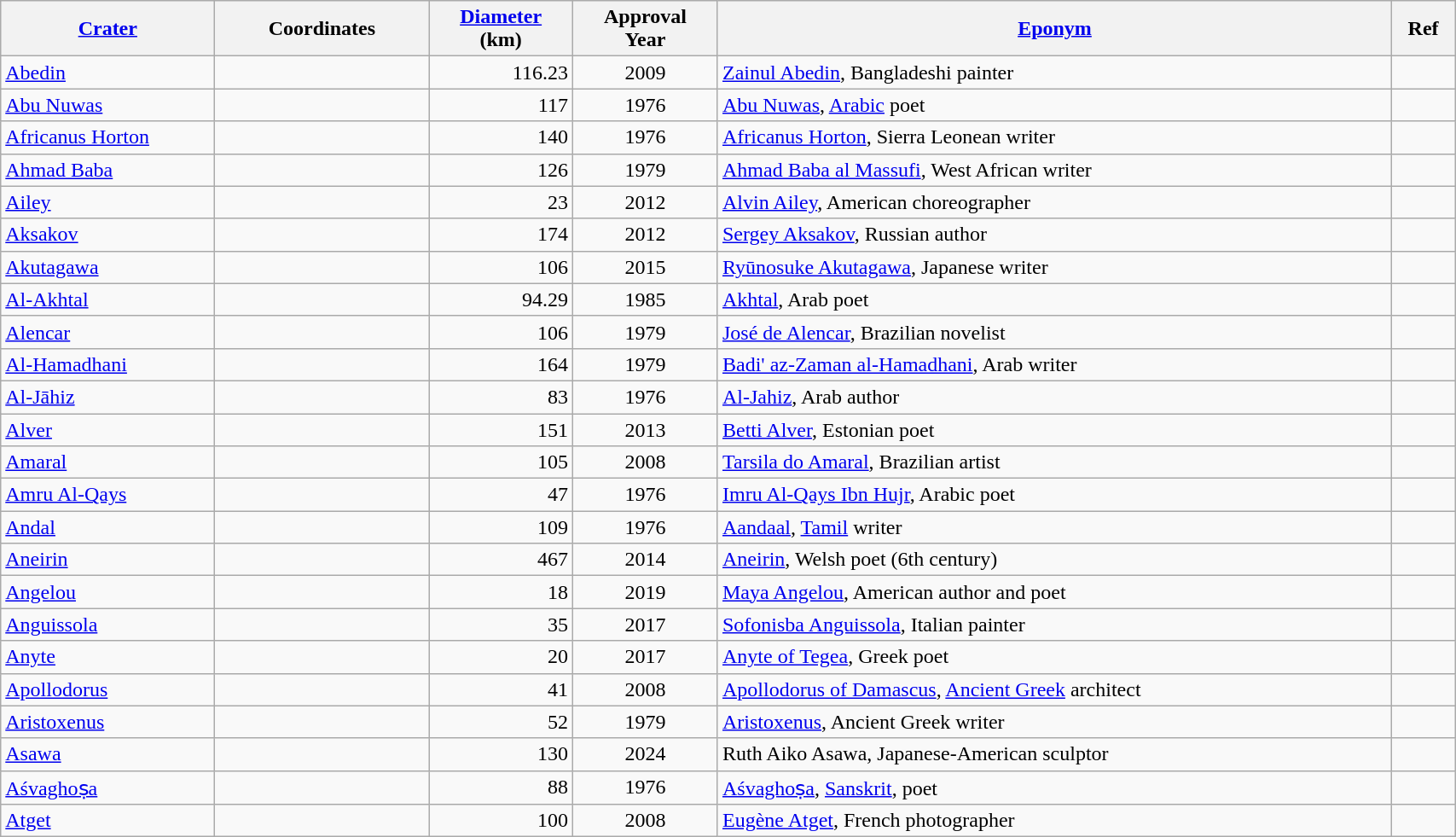<table class="wikitable sortable" style="min-width: 90%">
<tr>
<th style="width:10em"><a href='#'>Crater</a></th>
<th style="width:10em">Coordinates</th>
<th><a href='#'>Diameter</a><br>(km)</th>
<th>Approval<br>Year</th>
<th class="unsortable"><a href='#'>Eponym</a></th>
<th class="unsortable">Ref</th>
</tr>
<tr id="Abedin">
<td><a href='#'>Abedin</a></td>
<td></td>
<td align=right>116.23</td>
<td align=center>2009</td>
<td><a href='#'>Zainul Abedin</a>, Bangladeshi painter</td>
<td></td>
</tr>
<tr id="Abu Nuwas">
<td><a href='#'>Abu Nuwas</a></td>
<td></td>
<td align=right>117</td>
<td align=center>1976</td>
<td><a href='#'>Abu Nuwas</a>, <a href='#'>Arabic</a> poet</td>
<td></td>
</tr>
<tr id="Africanus Horton">
<td><a href='#'>Africanus Horton</a></td>
<td></td>
<td align=right>140</td>
<td align=center>1976</td>
<td><a href='#'>Africanus Horton</a>, Sierra Leonean writer</td>
<td></td>
</tr>
<tr id="Ahmad Baba">
<td><a href='#'>Ahmad Baba</a></td>
<td></td>
<td align=right>126</td>
<td align=center>1979</td>
<td><a href='#'>Ahmad Baba al Massufi</a>, West African writer</td>
<td></td>
</tr>
<tr id="Ailey">
<td><a href='#'>Ailey</a></td>
<td></td>
<td align=right>23</td>
<td align=center>2012</td>
<td><a href='#'>Alvin Ailey</a>, American choreographer</td>
<td></td>
</tr>
<tr id="Aksakov">
<td><a href='#'>Aksakov</a></td>
<td></td>
<td align=right>174</td>
<td align=center>2012</td>
<td><a href='#'>Sergey Aksakov</a>, Russian author</td>
<td></td>
</tr>
<tr id="Akutagawa">
<td><a href='#'>Akutagawa</a></td>
<td></td>
<td align=right>106</td>
<td align=center>2015</td>
<td><a href='#'>Ryūnosuke Akutagawa</a>, Japanese writer</td>
<td></td>
</tr>
<tr id="Al-Akhtal">
<td><a href='#'>Al-Akhtal</a></td>
<td></td>
<td align="right">94.29</td>
<td align="center">1985</td>
<td><a href='#'>Akhtal</a>, Arab poet</td>
<td></td>
</tr>
<tr id="Alencar">
<td><a href='#'>Alencar</a></td>
<td></td>
<td align="right">106</td>
<td align="center">1979</td>
<td><a href='#'>José de Alencar</a>, Brazilian novelist</td>
<td></td>
</tr>
<tr id="Al-Hamadhani">
<td><a href='#'>Al-Hamadhani</a></td>
<td></td>
<td align="right">164</td>
<td align="center">1979</td>
<td><a href='#'>Badi' az-Zaman al-Hamadhani</a>, Arab writer</td>
<td></td>
</tr>
<tr id="Al-Jāhiz">
<td><a href='#'>Al-Jāhiz</a></td>
<td></td>
<td align="right">83</td>
<td align="center">1976</td>
<td><a href='#'>Al-Jahiz</a>, Arab author</td>
<td></td>
</tr>
<tr id="Alver">
<td><a href='#'>Alver</a></td>
<td></td>
<td align=right>151</td>
<td align=center>2013</td>
<td><a href='#'>Betti Alver</a>, Estonian poet</td>
<td></td>
</tr>
<tr id="Amaral">
<td><a href='#'>Amaral</a></td>
<td></td>
<td align=right>105</td>
<td align=center>2008</td>
<td><a href='#'>Tarsila do Amaral</a>, Brazilian artist</td>
<td></td>
</tr>
<tr id="Amru Al-Qays">
<td><a href='#'>Amru Al-Qays</a></td>
<td></td>
<td align=right>47</td>
<td align=center>1976</td>
<td><a href='#'>Imru Al-Qays Ibn Hujr</a>, Arabic poet</td>
<td></td>
</tr>
<tr id="Andal">
<td><a href='#'>Andal</a></td>
<td></td>
<td align=right>109</td>
<td align=center>1976</td>
<td><a href='#'>Aandaal</a>, <a href='#'>Tamil</a> writer</td>
<td></td>
</tr>
<tr id="Aneirin">
<td><a href='#'>Aneirin</a></td>
<td></td>
<td align=right>467</td>
<td align=center>2014</td>
<td><a href='#'>Aneirin</a>, Welsh poet (6th century)</td>
<td></td>
</tr>
<tr id="Angelou">
<td><a href='#'>Angelou</a></td>
<td></td>
<td align=right>18</td>
<td align=center>2019</td>
<td><a href='#'>Maya Angelou</a>, American author and poet</td>
<td></td>
</tr>
<tr id="Anguissola">
<td><a href='#'>Anguissola</a></td>
<td></td>
<td align=right>35</td>
<td align=center>2017</td>
<td><a href='#'>Sofonisba Anguissola</a>, Italian painter</td>
<td></td>
</tr>
<tr id="Anyte">
<td><a href='#'>Anyte</a></td>
<td></td>
<td align=right>20</td>
<td align=center>2017</td>
<td><a href='#'>Anyte of Tegea</a>, Greek poet</td>
<td></td>
</tr>
<tr id="Apollodorus">
<td><a href='#'>Apollodorus</a></td>
<td></td>
<td align=right>41</td>
<td align=center>2008</td>
<td><a href='#'>Apollodorus of Damascus</a>, <a href='#'>Ancient Greek</a> architect</td>
<td></td>
</tr>
<tr id="Aristoxenus">
<td><a href='#'>Aristoxenus</a></td>
<td></td>
<td align=right>52</td>
<td align=center>1979</td>
<td><a href='#'>Aristoxenus</a>, Ancient Greek writer</td>
<td></td>
</tr>
<tr id="Asawa">
<td><a href='#'>Asawa</a></td>
<td></td>
<td align=right>130</td>
<td align=center>2024</td>
<td>Ruth Aiko Asawa, Japanese-American sculptor</td>
<td></td>
</tr>
<tr id="Aśvaghosa">
<td><a href='#'>Aśvaghoṣa</a></td>
<td></td>
<td align=right>88</td>
<td align=center>1976</td>
<td><a href='#'>Aśvaghoṣa</a>, <a href='#'>Sanskrit</a>, poet</td>
<td></td>
</tr>
<tr id="Atget">
<td><a href='#'>Atget</a></td>
<td></td>
<td align=right>100</td>
<td align=center>2008</td>
<td><a href='#'>Eugène Atget</a>, French photographer</td>
<td></td>
</tr>
</table>
